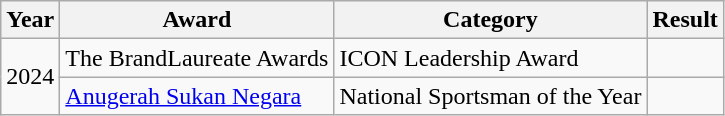<table class="wikitable">
<tr>
<th>Year</th>
<th>Award</th>
<th>Category</th>
<th>Result</th>
</tr>
<tr>
<td rowspan="2">2024</td>
<td>The BrandLaureate Awards</td>
<td>ICON Leadership Award</td>
<td></td>
</tr>
<tr>
<td><a href='#'>Anugerah Sukan Negara</a></td>
<td>National Sportsman of the Year</td>
<td></td>
</tr>
</table>
